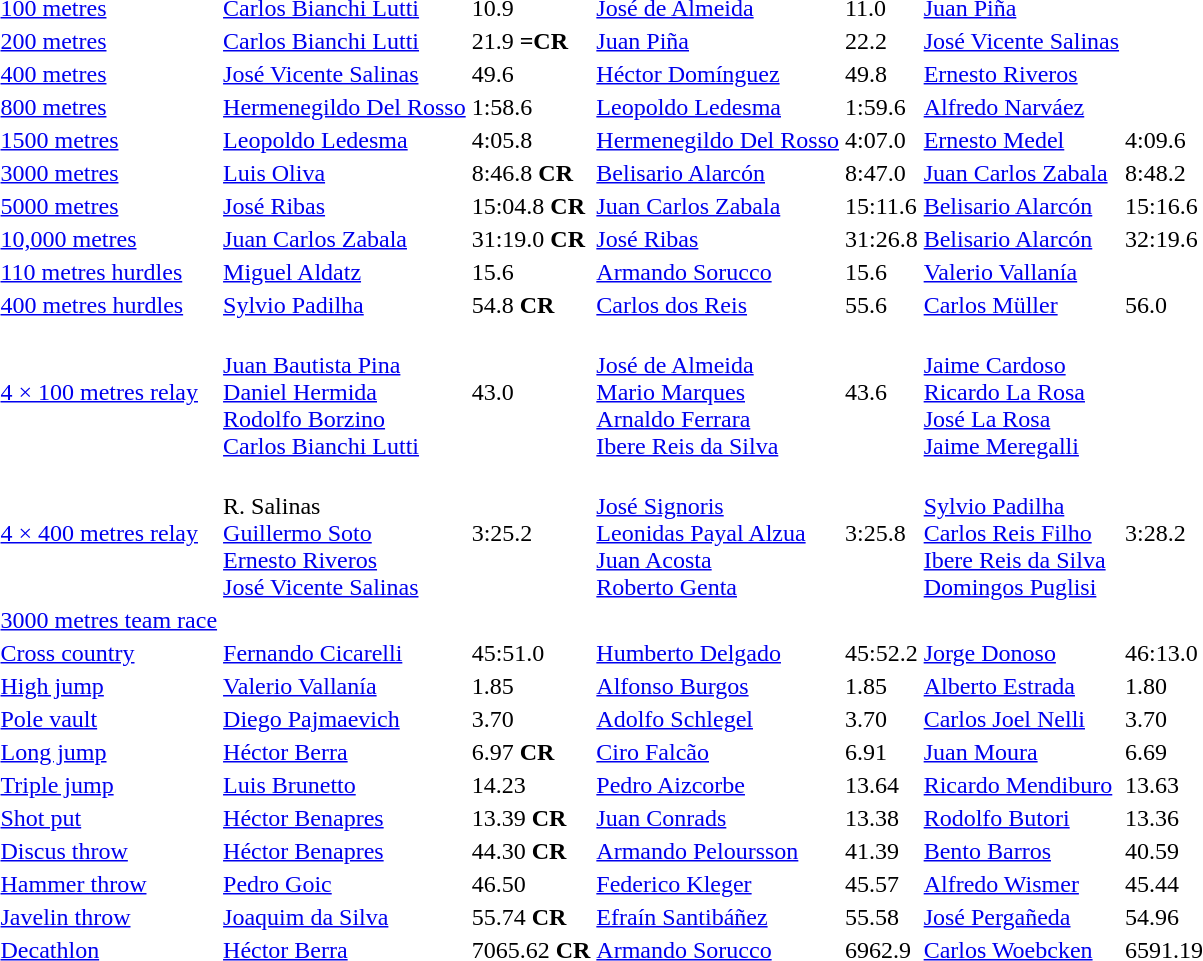<table>
<tr>
<td><a href='#'>100 metres</a></td>
<td><a href='#'>Carlos Bianchi Lutti</a><br> </td>
<td>10.9</td>
<td><a href='#'>José de Almeida</a><br> </td>
<td>11.0</td>
<td><a href='#'>Juan Piña</a><br> </td>
<td></td>
</tr>
<tr>
<td><a href='#'>200 metres</a></td>
<td><a href='#'>Carlos Bianchi Lutti</a><br> </td>
<td>21.9 <strong>=CR</strong></td>
<td><a href='#'>Juan Piña</a><br> </td>
<td>22.2</td>
<td><a href='#'>José Vicente Salinas</a><br> </td>
<td></td>
</tr>
<tr>
<td><a href='#'>400 metres</a></td>
<td><a href='#'>José Vicente Salinas</a><br> </td>
<td>49.6</td>
<td><a href='#'>Héctor Domínguez</a><br> </td>
<td>49.8</td>
<td><a href='#'>Ernesto Riveros</a><br> </td>
<td></td>
</tr>
<tr>
<td><a href='#'>800 metres</a></td>
<td><a href='#'>Hermenegildo Del Rosso</a><br> </td>
<td>1:58.6</td>
<td><a href='#'>Leopoldo Ledesma</a><br> </td>
<td>1:59.6</td>
<td><a href='#'>Alfredo Narváez</a><br> </td>
<td></td>
</tr>
<tr>
<td><a href='#'>1500 metres</a></td>
<td><a href='#'>Leopoldo Ledesma</a><br> </td>
<td>4:05.8</td>
<td><a href='#'>Hermenegildo Del Rosso</a><br> </td>
<td>4:07.0</td>
<td><a href='#'>Ernesto Medel</a><br> </td>
<td>4:09.6</td>
</tr>
<tr>
<td><a href='#'>3000 metres</a></td>
<td><a href='#'>Luis Oliva</a><br> </td>
<td>8:46.8 <strong>CR</strong></td>
<td><a href='#'>Belisario Alarcón</a><br> </td>
<td>8:47.0</td>
<td><a href='#'>Juan Carlos Zabala</a><br> </td>
<td>8:48.2</td>
</tr>
<tr>
<td><a href='#'>5000 metres</a></td>
<td><a href='#'>José Ribas</a><br> </td>
<td>15:04.8 <strong>CR</strong></td>
<td><a href='#'>Juan Carlos Zabala</a><br> </td>
<td>15:11.6</td>
<td><a href='#'>Belisario Alarcón</a><br> </td>
<td>15:16.6</td>
</tr>
<tr>
<td><a href='#'>10,000 metres</a></td>
<td><a href='#'>Juan Carlos Zabala</a><br> </td>
<td>31:19.0 <strong>CR</strong></td>
<td><a href='#'>José Ribas</a><br> </td>
<td>31:26.8</td>
<td><a href='#'>Belisario Alarcón</a><br> </td>
<td>32:19.6</td>
</tr>
<tr>
<td><a href='#'>110 metres hurdles</a></td>
<td><a href='#'>Miguel Aldatz</a><br> </td>
<td>15.6</td>
<td><a href='#'>Armando Sorucco</a><br> </td>
<td>15.6</td>
<td><a href='#'>Valerio Vallanía</a><br> </td>
<td></td>
</tr>
<tr>
<td><a href='#'>400 metres hurdles</a></td>
<td><a href='#'>Sylvio Padilha</a><br> </td>
<td>54.8 <strong>CR</strong></td>
<td><a href='#'>Carlos dos Reis</a><br> </td>
<td>55.6</td>
<td><a href='#'>Carlos Müller</a><br> </td>
<td>56.0</td>
</tr>
<tr>
<td><a href='#'>4 × 100 metres relay</a></td>
<td><br><a href='#'>Juan Bautista Pina</a><br><a href='#'>Daniel Hermida</a><br><a href='#'>Rodolfo Borzino</a><br><a href='#'>Carlos Bianchi Lutti</a></td>
<td>43.0</td>
<td><br><a href='#'>José de Almeida</a><br><a href='#'>Mario Marques</a><br><a href='#'>Arnaldo Ferrara</a><br><a href='#'>Ibere Reis da Silva</a></td>
<td>43.6</td>
<td><br><a href='#'>Jaime Cardoso</a><br><a href='#'>Ricardo La Rosa</a><br><a href='#'>José La Rosa</a><br><a href='#'>Jaime Meregalli</a></td>
<td></td>
</tr>
<tr>
<td><a href='#'>4 × 400 metres relay</a></td>
<td><br>R. Salinas<br><a href='#'>Guillermo Soto</a><br><a href='#'>Ernesto Riveros</a><br><a href='#'>José Vicente Salinas</a></td>
<td>3:25.2</td>
<td><br><a href='#'>José Signoris</a><br><a href='#'>Leonidas Payal Alzua</a><br><a href='#'>Juan Acosta</a><br><a href='#'>Roberto Genta</a></td>
<td>3:25.8</td>
<td><br><a href='#'>Sylvio Padilha</a><br><a href='#'>Carlos Reis Filho</a><br><a href='#'>Ibere Reis da Silva</a><br><a href='#'>Domingos Puglisi</a></td>
<td>3:28.2</td>
</tr>
<tr>
<td><a href='#'>3000 metres team race</a></td>
<td></td>
<td></td>
<td></td>
<td></td>
<td></td>
<td></td>
</tr>
<tr>
<td><a href='#'>Cross country</a></td>
<td><a href='#'>Fernando Cicarelli</a><br> </td>
<td>45:51.0</td>
<td><a href='#'>Humberto Delgado</a><br> </td>
<td>45:52.2</td>
<td><a href='#'>Jorge Donoso</a><br> </td>
<td>46:13.0</td>
</tr>
<tr>
<td><a href='#'>High jump</a></td>
<td><a href='#'>Valerio Vallanía</a><br> </td>
<td>1.85</td>
<td><a href='#'>Alfonso Burgos</a><br> </td>
<td>1.85</td>
<td><a href='#'>Alberto Estrada</a><br> </td>
<td>1.80</td>
</tr>
<tr>
<td><a href='#'>Pole vault</a></td>
<td><a href='#'>Diego Pajmaevich</a><br> </td>
<td>3.70</td>
<td><a href='#'>Adolfo Schlegel</a><br> </td>
<td>3.70</td>
<td><a href='#'>Carlos Joel Nelli</a><br> </td>
<td>3.70</td>
</tr>
<tr>
<td><a href='#'>Long jump</a></td>
<td><a href='#'>Héctor Berra</a><br> </td>
<td>6.97 <strong>CR</strong></td>
<td><a href='#'>Ciro Falcão</a><br> </td>
<td>6.91</td>
<td><a href='#'>Juan Moura</a><br> </td>
<td>6.69</td>
</tr>
<tr>
<td><a href='#'>Triple jump</a></td>
<td><a href='#'>Luis Brunetto</a><br> </td>
<td>14.23</td>
<td><a href='#'>Pedro Aizcorbe</a><br> </td>
<td>13.64</td>
<td><a href='#'>Ricardo Mendiburo</a><br> </td>
<td>13.63</td>
</tr>
<tr>
<td><a href='#'>Shot put</a></td>
<td><a href='#'>Héctor Benapres</a><br> </td>
<td>13.39 <strong>CR</strong></td>
<td><a href='#'>Juan Conrads</a><br> </td>
<td>13.38</td>
<td><a href='#'>Rodolfo Butori</a><br> </td>
<td>13.36</td>
</tr>
<tr>
<td><a href='#'>Discus throw</a></td>
<td><a href='#'>Héctor Benapres</a><br> </td>
<td>44.30 <strong>CR</strong></td>
<td><a href='#'>Armando Peloursson</a><br> </td>
<td>41.39</td>
<td><a href='#'>Bento Barros</a><br> </td>
<td>40.59</td>
</tr>
<tr>
<td><a href='#'>Hammer throw</a></td>
<td><a href='#'>Pedro Goic</a><br> </td>
<td>46.50</td>
<td><a href='#'>Federico Kleger</a><br> </td>
<td>45.57</td>
<td><a href='#'>Alfredo Wismer</a><br> </td>
<td>45.44</td>
</tr>
<tr>
<td><a href='#'>Javelin throw</a></td>
<td><a href='#'>Joaquim da Silva</a><br> </td>
<td>55.74 <strong>CR</strong></td>
<td><a href='#'>Efraín Santibáñez</a><br> </td>
<td>55.58</td>
<td><a href='#'>José Pergañeda</a><br> </td>
<td>54.96</td>
</tr>
<tr>
<td><a href='#'>Decathlon</a></td>
<td><a href='#'>Héctor Berra</a><br> </td>
<td>7065.62 <strong>CR</strong></td>
<td><a href='#'>Armando Sorucco</a><br> </td>
<td>6962.9</td>
<td><a href='#'>Carlos Woebcken</a><br> </td>
<td>6591.19</td>
</tr>
</table>
